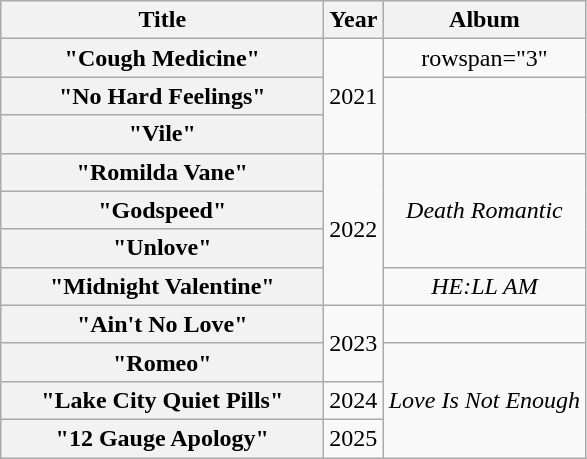<table class="wikitable plainrowheaders" style="text-align:center;" border="1">
<tr>
<th scope="col" style="width:13em;">Title</th>
<th scope="col" style="width:1em;">Year</th>
<th scope="col" style="width:8em;">Album</th>
</tr>
<tr>
<th scope="row">"Cough Medicine"</th>
<td rowspan="3">2021</td>
<td>rowspan="3" </td>
</tr>
<tr>
<th scope="row">"No Hard Feelings"</th>
</tr>
<tr>
<th scope="row">"Vile"</th>
</tr>
<tr>
<th scope="row">"Romilda Vane"</th>
<td rowspan="4">2022</td>
<td rowspan="3"><em>Death Romantic</em></td>
</tr>
<tr>
<th scope="row">"Godspeed"</th>
</tr>
<tr>
<th scope="row">"Unlove"</th>
</tr>
<tr>
<th scope="row">"Midnight Valentine"</th>
<td><em>HE:LL AM</em></td>
</tr>
<tr>
<th scope="row">"Ain't No Love"</th>
<td rowspan="2">2023</td>
<td></td>
</tr>
<tr>
<th scope="row">"Romeo"</th>
<td rowspan="3"><em>Love Is Not Enough</em></td>
</tr>
<tr>
<th scope="row">"Lake City Quiet Pills"</th>
<td>2024</td>
</tr>
<tr>
<th scope="row">"12 Gauge Apology"</th>
<td>2025</td>
</tr>
</table>
